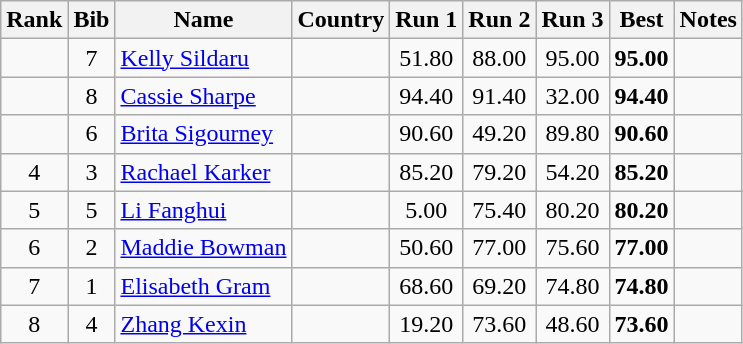<table class="wikitable sortable" style="text-align:center">
<tr>
<th>Rank</th>
<th>Bib</th>
<th>Name</th>
<th>Country</th>
<th>Run 1</th>
<th>Run 2</th>
<th>Run 3</th>
<th>Best</th>
<th>Notes</th>
</tr>
<tr>
<td></td>
<td>7</td>
<td align=left><a href='#'>Kelly Sildaru</a></td>
<td align=left></td>
<td>51.80</td>
<td>88.00</td>
<td>95.00</td>
<td><strong>95.00</strong></td>
<td></td>
</tr>
<tr>
<td></td>
<td>8</td>
<td align=left><a href='#'>Cassie Sharpe</a></td>
<td align=left></td>
<td>94.40</td>
<td>91.40</td>
<td>32.00</td>
<td><strong>94.40</strong></td>
<td></td>
</tr>
<tr>
<td></td>
<td>6</td>
<td align=left><a href='#'>Brita Sigourney</a></td>
<td align=left></td>
<td>90.60</td>
<td>49.20</td>
<td>89.80</td>
<td><strong>90.60</strong></td>
<td></td>
</tr>
<tr>
<td>4</td>
<td>3</td>
<td align=left><a href='#'>Rachael Karker</a></td>
<td align=left></td>
<td>85.20</td>
<td>79.20</td>
<td>54.20</td>
<td><strong>85.20</strong></td>
<td></td>
</tr>
<tr>
<td>5</td>
<td>5</td>
<td align=left><a href='#'>Li Fanghui</a></td>
<td align=left></td>
<td>5.00</td>
<td>75.40</td>
<td>80.20</td>
<td><strong>80.20</strong></td>
<td></td>
</tr>
<tr>
<td>6</td>
<td>2</td>
<td align=left><a href='#'>Maddie Bowman</a></td>
<td align=left></td>
<td>50.60</td>
<td>77.00</td>
<td>75.60</td>
<td><strong>77.00</strong></td>
<td></td>
</tr>
<tr>
<td>7</td>
<td>1</td>
<td align=left><a href='#'>Elisabeth Gram</a></td>
<td align=left></td>
<td>68.60</td>
<td>69.20</td>
<td>74.80</td>
<td><strong>74.80</strong></td>
<td></td>
</tr>
<tr>
<td>8</td>
<td>4</td>
<td align=left><a href='#'>Zhang Kexin</a></td>
<td align=left></td>
<td>19.20</td>
<td>73.60</td>
<td>48.60</td>
<td><strong>73.60</strong></td>
<td></td>
</tr>
</table>
